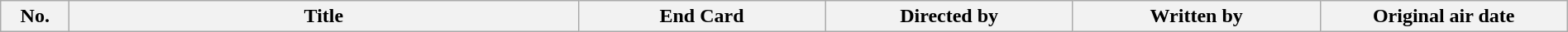<table class="wikitable plainrowheaders" style="width:100%; margin:auto; background:#FFF;">
<tr>
<th style="width:3em;">No.</th>
<th>Title</th>
<th style="width:12em;">End Card</th>
<th style="width:12em;">Directed by</th>
<th style="width:12em;">Written by</th>
<th style="width:12em;">Original air date<br>





















</th>
</tr>
</table>
